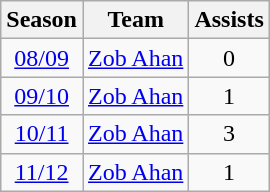<table class="wikitable" style="text-align: center;">
<tr>
<th>Season</th>
<th>Team</th>
<th>Assists</th>
</tr>
<tr>
<td><a href='#'>08/09</a></td>
<td align="left"><a href='#'>Zob Ahan</a></td>
<td>0</td>
</tr>
<tr>
<td><a href='#'>09/10</a></td>
<td align="left"><a href='#'>Zob Ahan</a></td>
<td>1</td>
</tr>
<tr>
<td><a href='#'>10/11</a></td>
<td align="left"><a href='#'>Zob Ahan</a></td>
<td>3</td>
</tr>
<tr>
<td><a href='#'>11/12</a></td>
<td align="left"><a href='#'>Zob Ahan</a></td>
<td>1</td>
</tr>
</table>
